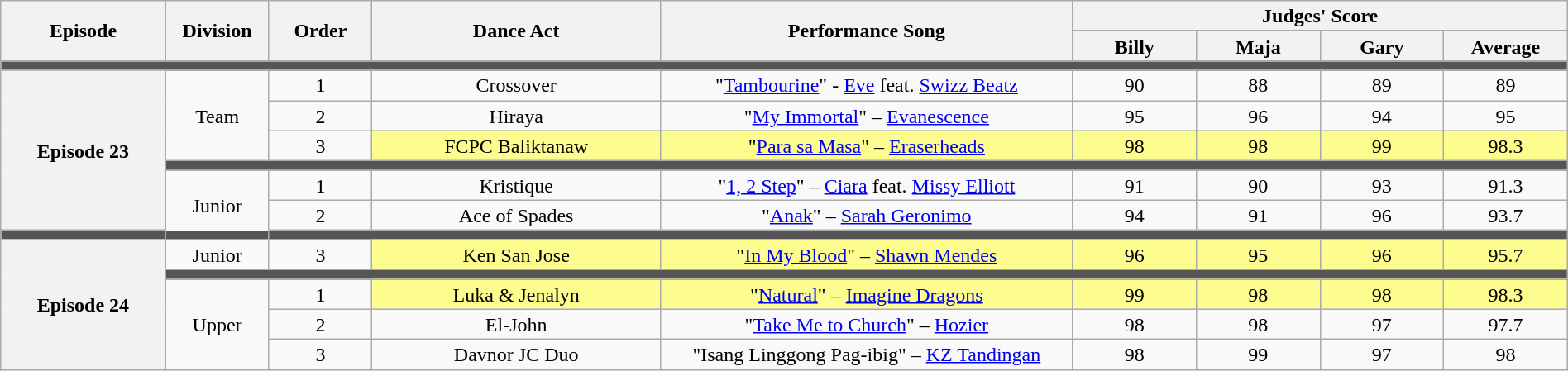<table class="wikitable" style="text-align:center; width:100%; font-size:100%; line-height:17px">
<tr>
<th rowspan ="2" style="width:08%;">Episode</th>
<th scope="col" rowspan ="2" style="width:05%;">Division</th>
<th scope="col" rowspan ="2" style="width:05%;">Order</th>
<th scope="col" rowspan ="2" style="width:14%;">Dance Act</th>
<th scope="col" rowspan ="2" style="width:20%;">Performance Song</th>
<th scope="col" colspan ="4">Judges' Score</th>
</tr>
<tr>
<th style="width:06%;">Billy</th>
<th style="width:06%;">Maja</th>
<th style="width:06%;">Gary</th>
<th style="width:06%;">Average</th>
</tr>
<tr>
<td colspan="9" style="background:#555;"></td>
</tr>
<tr>
<th rowspan="6">Episode 23<br><small><strong></strong></small></th>
<td rowspan="3">Team</td>
<td>1</td>
<td>Crossover</td>
<td>"<a href='#'>Tambourine</a>" - <a href='#'>Eve</a> feat. <a href='#'>Swizz Beatz</a></td>
<td>90</td>
<td>88</td>
<td>89</td>
<td>89</td>
</tr>
<tr>
<td>2</td>
<td>Hiraya</td>
<td>"<a href='#'>My Immortal</a>" – <a href='#'>Evanescence</a></td>
<td>95</td>
<td>96</td>
<td>94</td>
<td>95</td>
</tr>
<tr>
<td>3</td>
<td bgcolor=#fdfc8f>FCPC Baliktanaw</td>
<td bgcolor=#fdfc8f>"<a href='#'>Para sa Masa</a>" – <a href='#'>Eraserheads</a></td>
<td bgcolor=#fdfc8f>98</td>
<td bgcolor=#fdfc8f>98</td>
<td bgcolor=#fdfc8f>99</td>
<td bgcolor=#fdfc8f>98.3</td>
</tr>
<tr>
<td colspan="8" style="background:#555;"></td>
</tr>
<tr>
<td rowspan="3">Junior</td>
<td>1</td>
<td>Kristique</td>
<td>"<a href='#'>1, 2 Step</a>" – <a href='#'>Ciara</a> feat. <a href='#'>Missy Elliott</a></td>
<td>91</td>
<td>90</td>
<td>93</td>
<td>91.3</td>
</tr>
<tr>
<td>2</td>
<td>Ace of Spades</td>
<td>"<a href='#'>Anak</a>" – <a href='#'>Sarah Geronimo</a></td>
<td>94</td>
<td>91</td>
<td>96</td>
<td>93.7</td>
</tr>
<tr>
<td colspan="9" style="background:#555;"></td>
</tr>
<tr>
<th rowspan="5">Episode 24<br><small><strong></strong></small></th>
<td>Junior</td>
<td>3</td>
<td bgcolor=#fdfc8f>Ken San Jose</td>
<td bgcolor=#fdfc8f>"<a href='#'>In My Blood</a>" – <a href='#'>Shawn Mendes</a></td>
<td bgcolor=#fdfc8f>96</td>
<td bgcolor=#fdfc8f>95</td>
<td bgcolor=#fdfc8f>96</td>
<td bgcolor=#fdfc8f>95.7</td>
</tr>
<tr>
<td colspan="8" style="background:#555;"></td>
</tr>
<tr>
<td rowspan="3">Upper</td>
<td>1</td>
<td bgcolor=#fdfc8f>Luka & Jenalyn</td>
<td bgcolor=#fdfc8f>"<a href='#'>Natural</a>" – <a href='#'>Imagine Dragons</a></td>
<td bgcolor=#fdfc8f>99</td>
<td bgcolor=#fdfc8f>98</td>
<td bgcolor=#fdfc8f>98</td>
<td bgcolor=#fdfc8f>98.3</td>
</tr>
<tr>
<td>2</td>
<td>El-John</td>
<td>"<a href='#'>Take Me to Church</a>" – <a href='#'>Hozier</a></td>
<td>98</td>
<td>98</td>
<td>97</td>
<td>97.7</td>
</tr>
<tr>
<td>3</td>
<td>Davnor JC Duo</td>
<td>"Isang Linggong Pag-ibig" – <a href='#'>KZ Tandingan</a></td>
<td>98</td>
<td>99</td>
<td>97</td>
<td>98</td>
</tr>
</table>
